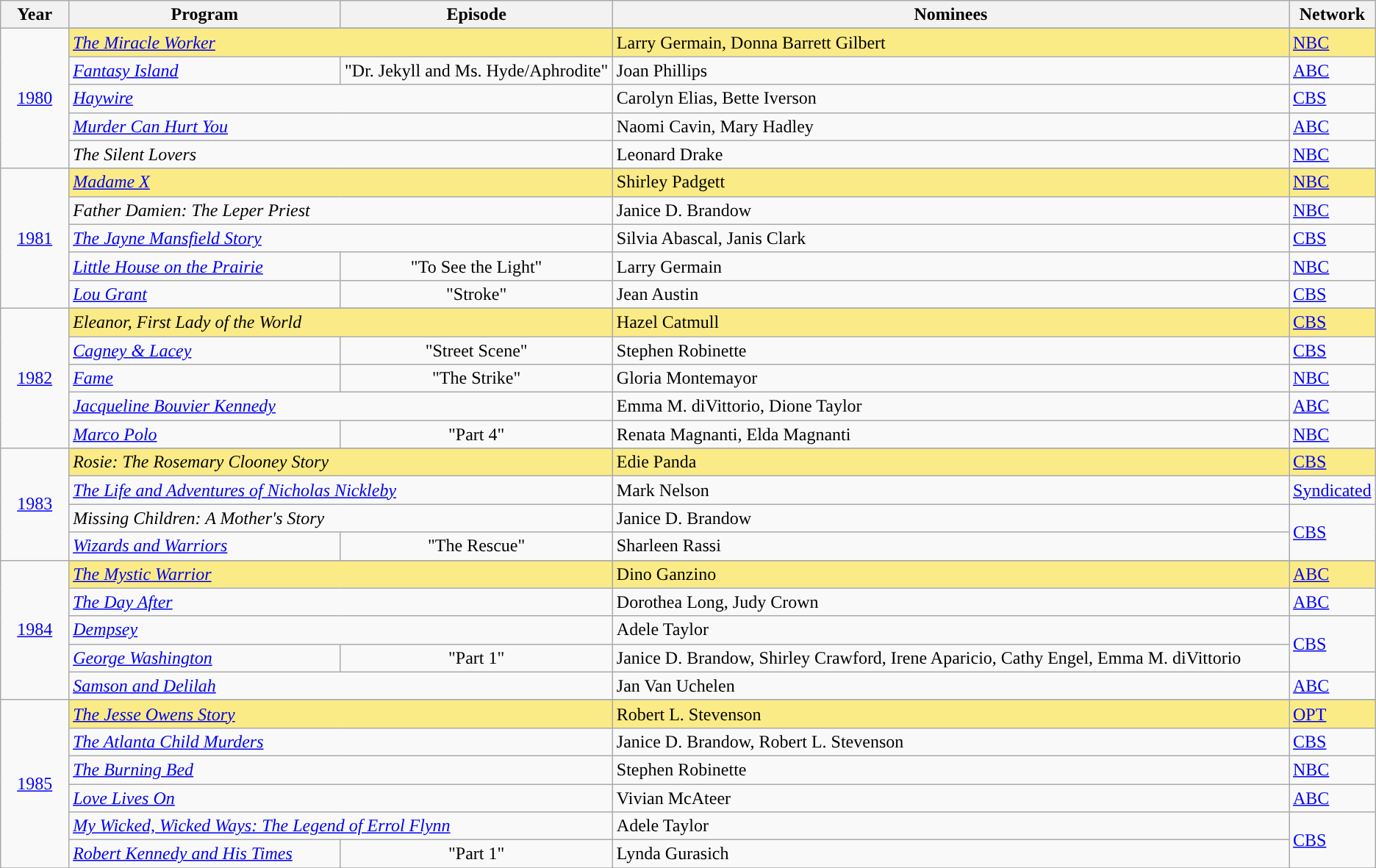<table class="wikitable">
<tr>
<th width="5%">Year</th>
<th width="20%">Program</th>
<th width="20%">Episode</th>
<th width="50%">Nominees</th>
<th width="5%">Network</th>
</tr>
<tr>
<td rowspan="6" style="text-align:center;"><a href='#'>1980</a><br></td>
</tr>
<tr style="background:#FAEB86;">
<td colspan=2><em><a href='#'>The Miracle Worker</a></em></td>
<td>Larry Germain, Donna Barrett Gilbert</td>
<td><a href='#'>NBC</a></td>
</tr>
<tr>
<td><em><a href='#'>Fantasy Island</a></em></td>
<td align=center>"Dr. Jekyll and Ms. Hyde/Aphrodite"</td>
<td>Joan Phillips</td>
<td><a href='#'>ABC</a></td>
</tr>
<tr>
<td colspan=2><em><a href='#'>Haywire</a> </em></td>
<td>Carolyn Elias, Bette Iverson</td>
<td><a href='#'>CBS</a></td>
</tr>
<tr>
<td colspan=2><em><a href='#'>Murder Can Hurt You</a> </em></td>
<td>Naomi Cavin, Mary Hadley</td>
<td><a href='#'>ABC</a></td>
</tr>
<tr>
<td colspan=2><em>The Silent Lovers</em></td>
<td>Leonard Drake</td>
<td><a href='#'>NBC</a></td>
</tr>
<tr>
<td rowspan="6" style="text-align:center;"><a href='#'>1981</a><br></td>
</tr>
<tr style="background:#FAEB86;">
<td colspan=2><em><a href='#'>Madame X</a></em></td>
<td>Shirley Padgett</td>
<td><a href='#'>NBC</a></td>
</tr>
<tr>
<td colspan=2><em>Father Damien: The Leper Priest </em></td>
<td>Janice D. Brandow</td>
<td><a href='#'>NBC</a></td>
</tr>
<tr>
<td colspan=2><em><a href='#'>The Jayne Mansfield Story</a> </em></td>
<td>Silvia Abascal, Janis Clark</td>
<td><a href='#'>CBS</a></td>
</tr>
<tr>
<td><em><a href='#'>Little House on the Prairie</a></em></td>
<td align=center>"To See the Light"</td>
<td>Larry Germain</td>
<td><a href='#'>NBC</a></td>
</tr>
<tr>
<td><em><a href='#'>Lou Grant</a></em></td>
<td align=center>"Stroke"</td>
<td>Jean Austin</td>
<td><a href='#'>CBS</a></td>
</tr>
<tr>
<td rowspan="6" style="text-align:center;"><a href='#'>1982</a><br></td>
</tr>
<tr style="background:#FAEB86;">
<td colspan=2><em>Eleanor, First Lady of the World</em></td>
<td>Hazel Catmull</td>
<td><a href='#'>CBS</a></td>
</tr>
<tr>
<td><em><a href='#'>Cagney & Lacey</a></em></td>
<td align=center>"Street Scene"</td>
<td>Stephen Robinette</td>
<td><a href='#'>CBS</a></td>
</tr>
<tr>
<td><em><a href='#'>Fame</a></em></td>
<td align=center>"The Strike"</td>
<td>Gloria Montemayor</td>
<td><a href='#'>NBC</a></td>
</tr>
<tr>
<td colspan=2><em><a href='#'>Jacqueline Bouvier Kennedy</a> </em></td>
<td>Emma M. diVittorio, Dione Taylor</td>
<td><a href='#'>ABC</a></td>
</tr>
<tr>
<td><em><a href='#'>Marco Polo</a></em></td>
<td align=center>"Part 4"</td>
<td>Renata Magnanti, Elda Magnanti</td>
<td><a href='#'>NBC</a></td>
</tr>
<tr>
<td rowspan="5" style="text-align:center;"><a href='#'>1983</a><br></td>
</tr>
<tr style="background:#FAEB86;">
<td colspan=2><em>Rosie: The Rosemary Clooney Story</em></td>
<td>Edie Panda</td>
<td><a href='#'>CBS</a></td>
</tr>
<tr>
<td colspan=2><em><a href='#'>The Life and Adventures of Nicholas Nickleby</a> </em></td>
<td>Mark Nelson</td>
<td><a href='#'>Syndicated</a></td>
</tr>
<tr>
<td colspan=2><em>Missing Children: A Mother's Story</em></td>
<td>Janice D. Brandow</td>
<td rowspan=2><a href='#'>CBS</a></td>
</tr>
<tr>
<td><em><a href='#'>Wizards and Warriors</a> </em></td>
<td align=center>"The Rescue"</td>
<td>Sharleen Rassi</td>
</tr>
<tr>
<td rowspan="6" style="text-align:center;"><a href='#'>1984</a><br></td>
</tr>
<tr style="background:#FAEB86;">
<td colspan=2><em><a href='#'>The Mystic Warrior</a></em></td>
<td>Dino Ganzino</td>
<td><a href='#'>ABC</a></td>
</tr>
<tr>
<td colspan=2><em><a href='#'>The Day After</a> </em></td>
<td>Dorothea Long, Judy Crown</td>
<td><a href='#'>ABC</a></td>
</tr>
<tr>
<td colspan=2><em><a href='#'>Dempsey</a> </em></td>
<td>Adele Taylor</td>
<td rowspan=2><a href='#'>CBS</a></td>
</tr>
<tr>
<td><em><a href='#'>George Washington</a> </em></td>
<td align=center>"Part 1"</td>
<td>Janice D. Brandow, Shirley Crawford, Irene Aparicio, Cathy Engel, Emma M. diVittorio</td>
</tr>
<tr>
<td colspan=2><em><a href='#'>Samson and Delilah</a> </em></td>
<td>Jan Van Uchelen</td>
<td><a href='#'>ABC</a></td>
</tr>
<tr>
<td rowspan="7" style="text-align:center;"><a href='#'>1985</a><br></td>
</tr>
<tr style="background:#FAEB86;">
<td colspan=2><em><a href='#'>The Jesse Owens Story</a></em></td>
<td>Robert L. Stevenson</td>
<td><a href='#'>OPT</a></td>
</tr>
<tr>
<td colspan=2><em><a href='#'>The Atlanta Child Murders</a> </em></td>
<td>Janice D. Brandow, Robert L. Stevenson</td>
<td><a href='#'>CBS</a></td>
</tr>
<tr>
<td colspan=2><em><a href='#'>The Burning Bed</a> </em></td>
<td>Stephen Robinette</td>
<td><a href='#'>NBC</a></td>
</tr>
<tr>
<td colspan=2><em><a href='#'>Love Lives On</a> </em></td>
<td>Vivian McAteer</td>
<td><a href='#'>ABC</a></td>
</tr>
<tr>
<td colspan=2><em><a href='#'>My Wicked, Wicked Ways: The Legend of Errol Flynn</a> </em></td>
<td>Adele Taylor</td>
<td rowspan=2><a href='#'>CBS</a></td>
</tr>
<tr>
<td><em><a href='#'>Robert Kennedy and His Times</a> </em></td>
<td align=center>"Part 1"</td>
<td>Lynda Gurasich</td>
</tr>
<tr>
</tr>
</table>
